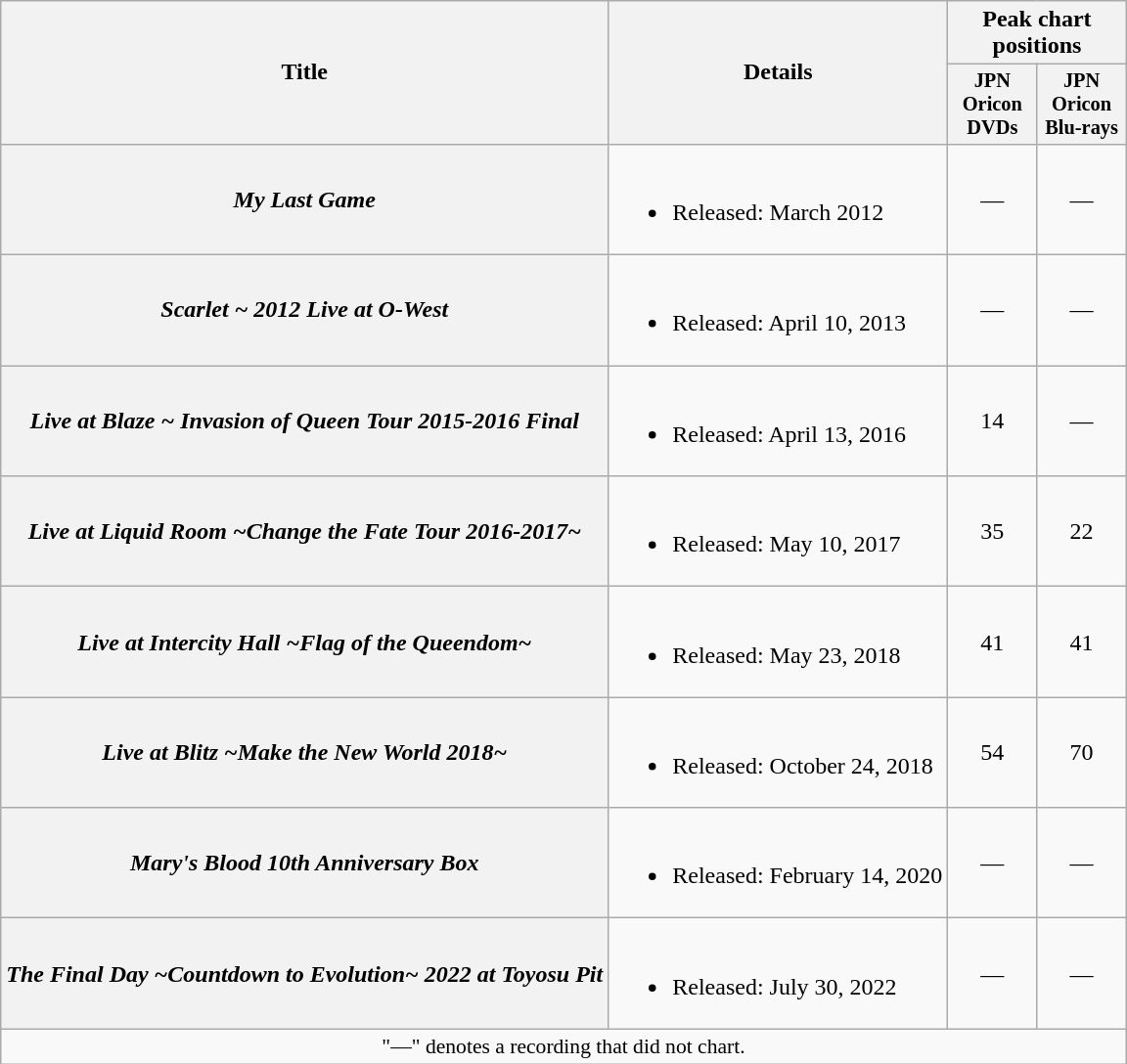<table class="wikitable plainrowheaders">
<tr>
<th scope="col" rowspan="2">Title</th>
<th scope="col" rowspan="2">Details</th>
<th scope="col" colspan="2">Peak chart positions</th>
</tr>
<tr>
<th scope="col" style="width:4em;font-size:85%">JPN<br>Oricon<br>DVDs<br></th>
<th scope="col" style="width:4em;font-size:85%">JPN<br>Oricon<br>Blu-rays<br></th>
</tr>
<tr>
<th scope="row"><em>My Last Game</em></th>
<td><br><ul><li>Released: March 2012</li></ul></td>
<td align="center">—</td>
<td align="center">—</td>
</tr>
<tr>
<th scope="row"><em>Scarlet ~ 2012 Live at O-West</em></th>
<td><br><ul><li>Released: April 10, 2013</li></ul></td>
<td align="center">—</td>
<td align="center">—</td>
</tr>
<tr>
<th scope="row"><em>Live at Blaze ~ Invasion of Queen Tour 2015-2016 Final</em></th>
<td><br><ul><li>Released: April 13, 2016</li></ul></td>
<td align="center">14</td>
<td align="center">—</td>
</tr>
<tr>
<th scope="row"><em>Live at Liquid Room ~Change the Fate Tour 2016-2017~</em></th>
<td><br><ul><li>Released: May 10, 2017</li></ul></td>
<td align="center">35</td>
<td align="center">22</td>
</tr>
<tr>
<th scope="row"><em>Live at Intercity Hall ~Flag of the Queendom~</em></th>
<td><br><ul><li>Released: May 23, 2018</li></ul></td>
<td align="center">41</td>
<td align="center">41</td>
</tr>
<tr>
<th scope="row"><em>Live at Blitz ~Make the New World 2018~</em></th>
<td><br><ul><li>Released: October 24, 2018</li></ul></td>
<td align="center">54</td>
<td align="center">70</td>
</tr>
<tr>
<th scope="row"><em>Mary's Blood 10th Anniversary Box</em></th>
<td><br><ul><li>Released: February 14, 2020</li></ul></td>
<td align="center">—</td>
<td align="center">—</td>
</tr>
<tr>
<th scope="row"><em>The Final Day ~Countdown to Evolution~ 2022 at Toyosu Pit</em></th>
<td><br><ul><li>Released: July 30, 2022</li></ul></td>
<td align="center">—</td>
<td align="center">—</td>
</tr>
<tr>
<td align="center" colspan="4" style="font-size:90%">"—" denotes a recording that did not chart.</td>
</tr>
</table>
